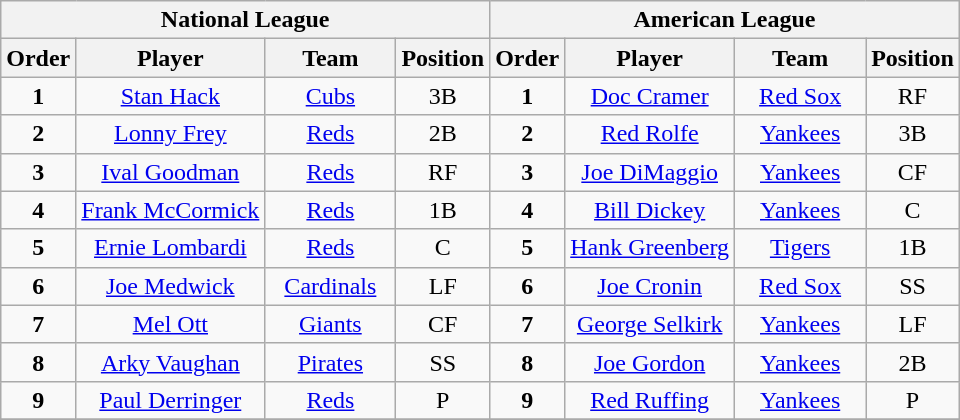<table class="wikitable" style="font-size: 100%; text-align:center;">
<tr>
<th colspan="4">National League</th>
<th colspan="4">American League</th>
</tr>
<tr>
<th>Order</th>
<th>Player</th>
<th width="80">Team</th>
<th>Position</th>
<th>Order</th>
<th>Player</th>
<th width="80">Team</th>
<th>Position</th>
</tr>
<tr>
<td><strong>1</strong></td>
<td><a href='#'>Stan Hack</a></td>
<td><a href='#'>Cubs</a></td>
<td>3B</td>
<td><strong>1</strong></td>
<td><a href='#'>Doc Cramer</a></td>
<td><a href='#'>Red Sox</a></td>
<td>RF</td>
</tr>
<tr>
<td><strong>2</strong></td>
<td><a href='#'>Lonny Frey</a></td>
<td><a href='#'>Reds</a></td>
<td>2B</td>
<td><strong>2</strong></td>
<td><a href='#'>Red Rolfe</a></td>
<td><a href='#'>Yankees</a></td>
<td>3B</td>
</tr>
<tr>
<td><strong>3</strong></td>
<td><a href='#'>Ival Goodman</a></td>
<td><a href='#'>Reds</a></td>
<td>RF</td>
<td><strong>3</strong></td>
<td><a href='#'>Joe DiMaggio</a></td>
<td><a href='#'>Yankees</a></td>
<td>CF</td>
</tr>
<tr>
<td><strong>4</strong></td>
<td><a href='#'>Frank McCormick</a></td>
<td><a href='#'>Reds</a></td>
<td>1B</td>
<td><strong>4</strong></td>
<td><a href='#'>Bill Dickey</a></td>
<td><a href='#'>Yankees</a></td>
<td>C</td>
</tr>
<tr>
<td><strong>5</strong></td>
<td><a href='#'>Ernie Lombardi</a></td>
<td><a href='#'>Reds</a></td>
<td>C</td>
<td><strong>5</strong></td>
<td><a href='#'>Hank Greenberg</a></td>
<td><a href='#'>Tigers</a></td>
<td>1B</td>
</tr>
<tr>
<td><strong>6</strong></td>
<td><a href='#'>Joe Medwick</a></td>
<td><a href='#'>Cardinals</a></td>
<td>LF</td>
<td><strong>6</strong></td>
<td><a href='#'>Joe Cronin</a></td>
<td><a href='#'>Red Sox</a></td>
<td>SS</td>
</tr>
<tr>
<td><strong>7</strong></td>
<td><a href='#'>Mel Ott</a></td>
<td><a href='#'>Giants</a></td>
<td>CF</td>
<td><strong>7</strong></td>
<td><a href='#'>George Selkirk</a></td>
<td><a href='#'>Yankees</a></td>
<td>LF</td>
</tr>
<tr>
<td><strong>8</strong></td>
<td><a href='#'>Arky Vaughan</a></td>
<td><a href='#'>Pirates</a></td>
<td>SS</td>
<td><strong>8</strong></td>
<td><a href='#'>Joe Gordon</a></td>
<td><a href='#'>Yankees</a></td>
<td>2B</td>
</tr>
<tr>
<td><strong>9</strong></td>
<td><a href='#'>Paul Derringer</a></td>
<td><a href='#'>Reds</a></td>
<td>P</td>
<td><strong>9</strong></td>
<td><a href='#'>Red Ruffing</a></td>
<td><a href='#'>Yankees</a></td>
<td>P</td>
</tr>
<tr>
</tr>
</table>
